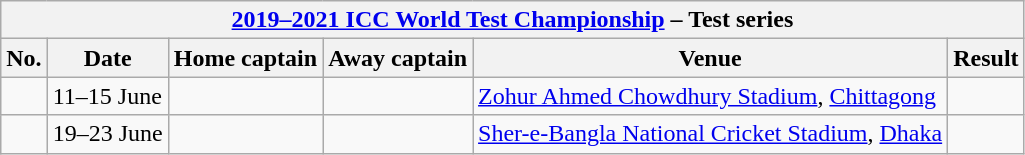<table class="wikitable">
<tr>
<th colspan="9"><a href='#'>2019–2021 ICC World Test Championship</a> – Test series</th>
</tr>
<tr>
<th>No.</th>
<th>Date</th>
<th>Home captain</th>
<th>Away captain</th>
<th>Venue</th>
<th>Result</th>
</tr>
<tr>
<td></td>
<td>11–15 June</td>
<td></td>
<td></td>
<td><a href='#'>Zohur Ahmed Chowdhury Stadium</a>, <a href='#'>Chittagong</a></td>
<td></td>
</tr>
<tr>
<td></td>
<td>19–23 June</td>
<td></td>
<td></td>
<td><a href='#'>Sher-e-Bangla National Cricket Stadium</a>, <a href='#'>Dhaka</a></td>
<td></td>
</tr>
</table>
